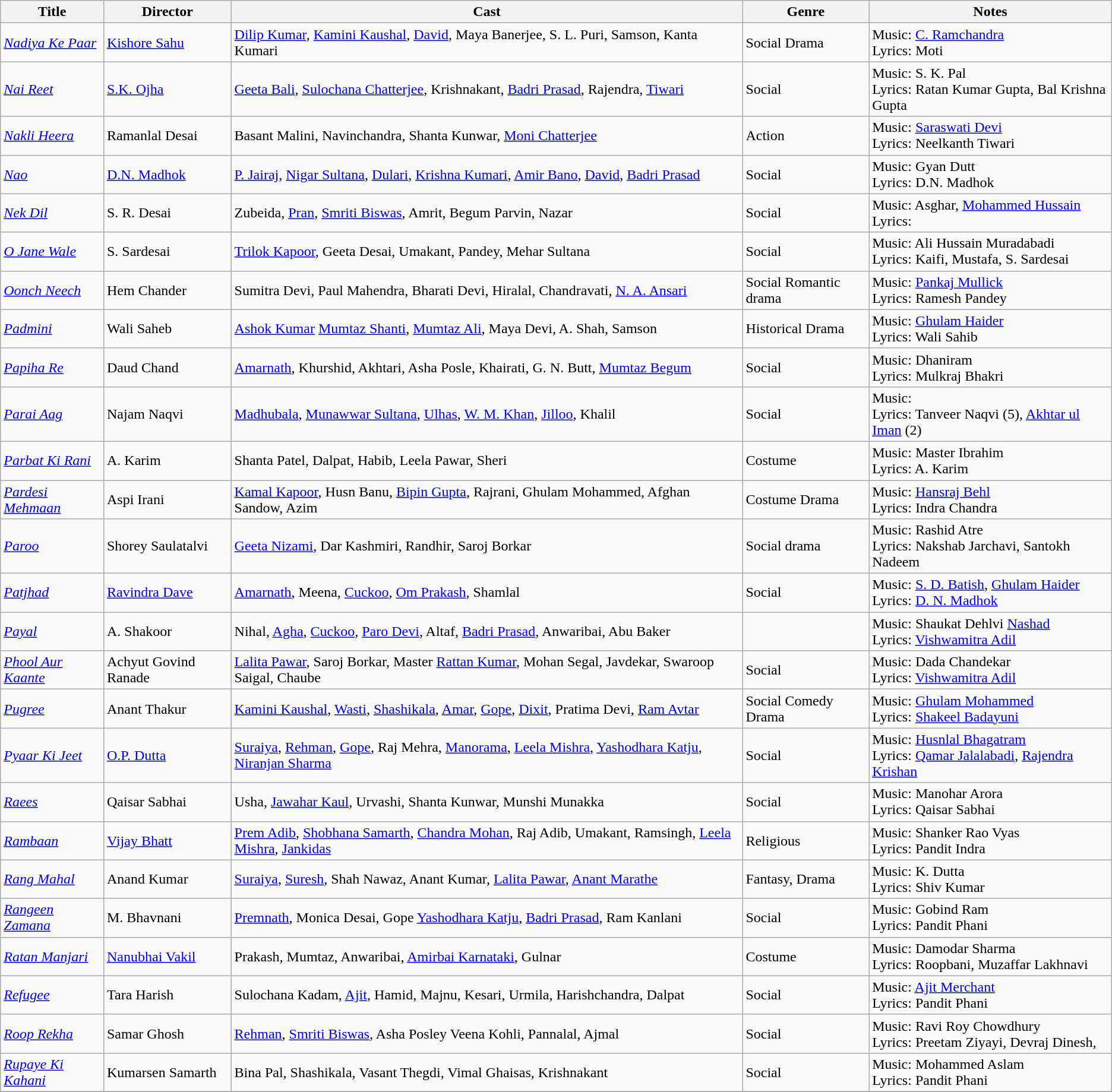<table class="wikitable">
<tr>
<th>Title</th>
<th>Director</th>
<th>Cast</th>
<th>Genre</th>
<th>Notes</th>
</tr>
<tr>
<td><em><a href='#'>Nadiya Ke Paar</a></em></td>
<td><a href='#'>Kishore Sahu</a></td>
<td><a href='#'>Dilip Kumar</a>, <a href='#'>Kamini Kaushal</a>, <a href='#'>David</a>, Maya Banerjee, S. L. Puri, Samson, Kanta Kumari</td>
<td>Social Drama</td>
<td>Music: <a href='#'>C. Ramchandra</a><br>Lyrics: Moti</td>
</tr>
<tr>
<td><em><a href='#'>Nai Reet</a></em></td>
<td><a href='#'>S.K. Ojha</a></td>
<td><a href='#'>Geeta Bali</a>, <a href='#'>Sulochana Chatterjee</a>, Krishnakant, <a href='#'>Badri Prasad</a>, Rajendra, <a href='#'>Tiwari</a></td>
<td>Social</td>
<td>Music: S. K. Pal<br>Lyrics: Ratan Kumar Gupta, Bal Krishna Gupta</td>
</tr>
<tr>
<td><em><a href='#'>Nakli Heera</a></em></td>
<td>Ramanlal Desai</td>
<td>Basant Malini, Navinchandra, Shanta Kunwar, <a href='#'>Moni Chatterjee</a></td>
<td>Action</td>
<td>Music: <a href='#'>Saraswati Devi</a><br>Lyrics: Neelkanth Tiwari</td>
</tr>
<tr>
<td><em><a href='#'>Nao</a></em></td>
<td><a href='#'>D.N. Madhok</a></td>
<td><a href='#'>P. Jairaj</a>, <a href='#'>Nigar Sultana</a>, <a href='#'>Dulari</a>, <a href='#'>Krishna Kumari</a>, <a href='#'>Amir Bano</a>, <a href='#'>David</a>, <a href='#'>Badri Prasad</a></td>
<td>Social</td>
<td>Music: Gyan Dutt<br>Lyrics: D.N. Madhok</td>
</tr>
<tr>
<td><em><a href='#'>Nek Dil</a></em></td>
<td>S. R. Desai</td>
<td>Zubeida, <a href='#'>Pran</a>, <a href='#'>Smriti Biswas</a>, Amrit, Begum Parvin, Nazar</td>
<td>Social</td>
<td>Music: Asghar, <a href='#'>Mohammed Hussain</a><br>Lyrics:</td>
</tr>
<tr>
<td><em><a href='#'>O Jane Wale</a></em></td>
<td>S. Sardesai</td>
<td><a href='#'>Trilok Kapoor</a>, Geeta Desai, Umakant, Pandey, Mehar Sultana</td>
<td>Social</td>
<td>Music: Ali Hussain Muradabadi<br>Lyrics: Kaifi, Mustafa, S. Sardesai</td>
</tr>
<tr>
<td><em><a href='#'>Oonch Neech</a></em></td>
<td>Hem Chander</td>
<td>Sumitra Devi, Paul Mahendra, Bharati Devi, Hiralal, Chandravati, <a href='#'>N. A. Ansari</a></td>
<td>Social Romantic drama</td>
<td>Music: <a href='#'>Pankaj Mullick</a><br>Lyrics: Ramesh Pandey</td>
</tr>
<tr>
<td><em><a href='#'>Padmini</a></em></td>
<td>Wali Saheb</td>
<td><a href='#'>Ashok Kumar</a> <a href='#'>Mumtaz Shanti</a>, <a href='#'>Mumtaz Ali</a>, Maya Devi, A. Shah, Samson</td>
<td>Historical Drama</td>
<td>Music: <a href='#'>Ghulam Haider</a><br>Lyrics: Wali Sahib</td>
</tr>
<tr>
<td><em><a href='#'>Papiha Re</a></em></td>
<td>Daud Chand</td>
<td><a href='#'>Amarnath</a>, Khurshid, Akhtari, Asha Posle, Khairati, G. N. Butt, <a href='#'>Mumtaz Begum</a></td>
<td>Social</td>
<td>Music: Dhaniram<br>Lyrics: Mulkraj Bhakri</td>
</tr>
<tr>
<td><em><a href='#'>Parai Aag</a></em></td>
<td>Najam Naqvi</td>
<td><a href='#'>Madhubala</a>, <a href='#'>Munawwar Sultana</a>, <a href='#'>Ulhas</a>, <a href='#'>W. M. Khan</a>, <a href='#'>Jilloo</a>, Khalil</td>
<td>Social</td>
<td>Music: <br>Lyrics: Tanveer Naqvi (5), <a href='#'>Akhtar ul Iman</a> (2)</td>
</tr>
<tr>
<td><em><a href='#'>Parbat Ki Rani</a></em></td>
<td>A. Karim</td>
<td>Shanta Patel, Dalpat, Habib, Leela Pawar, Sheri</td>
<td>Costume</td>
<td>Music: Master Ibrahim<br>Lyrics: A. Karim</td>
</tr>
<tr>
<td><em><a href='#'>Pardesi Mehmaan</a></em></td>
<td>Aspi Irani</td>
<td><a href='#'>Kamal Kapoor</a>, Husn Banu, <a href='#'>Bipin Gupta</a>, Rajrani, Ghulam Mohammed, Afghan Sandow, Azim</td>
<td>Costume Drama</td>
<td>Music: <a href='#'>Hansraj Behl</a><br>Lyrics: Indra Chandra</td>
</tr>
<tr>
<td><em><a href='#'>Paroo</a></em></td>
<td>Shorey Saulatalvi</td>
<td><a href='#'>Geeta Nizami</a>, Dar Kashmiri, Randhir, Saroj Borkar</td>
<td>Social drama</td>
<td>Music: Rashid Atre<br>Lyrics: Nakshab Jarchavi, Santokh Nadeem</td>
</tr>
<tr>
<td><em><a href='#'>Patjhad</a></em></td>
<td><a href='#'>Ravindra Dave</a></td>
<td><a href='#'>Amarnath</a>, Meena, <a href='#'>Cuckoo</a>, <a href='#'>Om Prakash</a>, Shamlal</td>
<td>Social</td>
<td>Music: <a href='#'>S. D. Batish</a>, <a href='#'>Ghulam Haider</a><br>Lyrics: <a href='#'>D. N. Madhok</a></td>
</tr>
<tr>
<td><em><a href='#'>Payal</a></em></td>
<td>A. Shakoor</td>
<td>Nihal, <a href='#'>Agha</a>, <a href='#'>Cuckoo</a>, <a href='#'>Paro Devi</a>, Altaf, <a href='#'>Badri Prasad</a>, Anwaribai, Abu Baker</td>
<td></td>
<td>Music: Shaukat Dehlvi <a href='#'>Nashad</a><br>Lyrics: <a href='#'>Vishwamitra Adil</a></td>
</tr>
<tr>
<td><em><a href='#'>Phool Aur Kaante</a></em></td>
<td>Achyut Govind Ranade</td>
<td><a href='#'>Lalita Pawar</a>, Saroj Borkar, Master <a href='#'>Rattan Kumar</a>, Mohan Segal, Javdekar, Swaroop Saigal, Chaube</td>
<td>Social</td>
<td>Music: Dada Chandekar<br>Lyrics: <a href='#'>Vishwamitra Adil</a></td>
</tr>
<tr>
<td><em><a href='#'>Pugree</a></em></td>
<td>Anant Thakur</td>
<td><a href='#'>Kamini Kaushal</a>, <a href='#'>Wasti</a>, <a href='#'>Shashikala</a>, <a href='#'>Amar</a>, <a href='#'>Gope</a>, <a href='#'>Dixit</a>, Pratima Devi, <a href='#'>Ram Avtar</a></td>
<td>Social Comedy Drama</td>
<td>Music: <a href='#'>Ghulam Mohammed</a><br>Lyrics: <a href='#'>Shakeel Badayuni</a></td>
</tr>
<tr>
<td><em><a href='#'>Pyaar Ki Jeet</a></em></td>
<td><a href='#'>O.P. Dutta</a></td>
<td><a href='#'>Suraiya</a>, <a href='#'>Rehman</a>, <a href='#'>Gope</a>, Raj Mehra, <a href='#'>Manorama</a>, <a href='#'>Leela Mishra</a>, <a href='#'>Yashodhara Katju</a>, <a href='#'>Niranjan Sharma</a></td>
<td>Social</td>
<td>Music: <a href='#'>Husnlal Bhagatram</a><br>Lyrics: <a href='#'>Qamar Jalalabadi</a>, <a href='#'>Rajendra Krishan</a></td>
</tr>
<tr>
<td><em><a href='#'>Raees</a></em></td>
<td>Qaisar Sabhai</td>
<td>Usha, <a href='#'>Jawahar Kaul</a>, Urvashi, Shanta Kunwar, Munshi Munakka</td>
<td>Social</td>
<td>Music: Manohar Arora<br>Lyrics: Qaisar Sabhai</td>
</tr>
<tr>
<td><em><a href='#'>Rambaan</a></em></td>
<td><a href='#'>Vijay Bhatt</a></td>
<td><a href='#'>Prem Adib</a>, <a href='#'>Shobhana Samarth</a>, <a href='#'>Chandra Mohan</a>, Raj Adib, Umakant, Ramsingh, <a href='#'>Leela Mishra</a>, <a href='#'>Jankidas</a></td>
<td>Religious</td>
<td>Music: Shanker Rao Vyas<br>Lyrics: Pandit Indra</td>
</tr>
<tr>
<td><em><a href='#'>Rang Mahal</a></em></td>
<td>Anand Kumar</td>
<td><a href='#'>Suraiya</a>, <a href='#'>Suresh</a>, Shah Nawaz, Anant Kumar, <a href='#'>Lalita Pawar</a>, <a href='#'>Anant Marathe</a></td>
<td>Fantasy, Drama</td>
<td>Music: K. Dutta<br>Lyrics: Shiv Kumar</td>
</tr>
<tr>
<td><em><a href='#'>Rangeen Zamana</a></em></td>
<td>M. Bhavnani</td>
<td><a href='#'>Premnath</a>, Monica Desai, Gope <a href='#'>Yashodhara Katju</a>, <a href='#'>Badri Prasad</a>, Ram Kanlani</td>
<td>Social</td>
<td>Music: Gobind Ram<br>Lyrics: Pandit Phani</td>
</tr>
<tr>
<td><em><a href='#'>Ratan Manjari</a></em></td>
<td><a href='#'>Nanubhai Vakil</a></td>
<td>Prakash, Mumtaz, Anwaribai, <a href='#'>Amirbai Karnataki</a>, Gulnar</td>
<td>Costume</td>
<td>Music: Damodar Sharma<br>Lyrics: Roopbani, Muzaffar Lakhnavi</td>
</tr>
<tr>
<td><em><a href='#'>Refugee</a></em></td>
<td>Tara Harish</td>
<td>Sulochana Kadam, <a href='#'>Ajit</a>, Hamid, Majnu, Kesari, Urmila, Harishchandra, Dalpat</td>
<td>Social</td>
<td>Music: <a href='#'>Ajit Merchant</a><br>Lyrics: Pandit Phani</td>
</tr>
<tr>
<td><em><a href='#'>Roop Rekha</a></em></td>
<td>Samar Ghosh</td>
<td><a href='#'>Rehman</a>, <a href='#'>Smriti Biswas</a>, Asha Posley Veena Kohli, Pannalal, Ajmal</td>
<td>Social</td>
<td>Music: Ravi Roy Chowdhury<br>Lyrics: Preetam Ziyayi,  Devraj Dinesh,</td>
</tr>
<tr>
<td><em><a href='#'>Rupaye Ki Kahani</a></em></td>
<td>Kumarsen Samarth</td>
<td>Bina Pal, Shashikala, Vasant Thegdi, Vimal Ghaisas, Krishnakant</td>
<td>Social</td>
<td>Music: Mohammed Aslam<br>Lyrics: Pandit Phani</td>
</tr>
<tr>
</tr>
</table>
